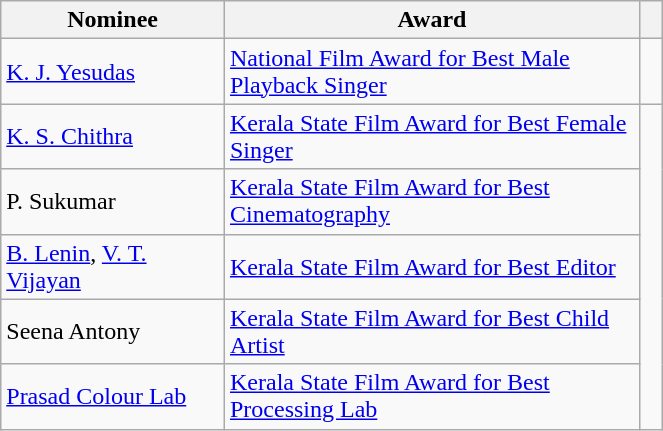<table class="wikitable plainrowheaders" style="width:35%;">
<tr>
<th scope="col" style="width:10%;">Nominee</th>
<th scope="col" style="width:20%;">Award</th>
<th scope="col" style="width:1%;"></th>
</tr>
<tr>
<td><a href='#'>K. J. Yesudas</a></td>
<td><a href='#'>National Film Award for Best Male Playback Singer</a></td>
<td style="text-align: center;"></td>
</tr>
<tr>
<td><a href='#'>K. S. Chithra</a></td>
<td><a href='#'>Kerala State Film Award for Best Female Singer</a></td>
<td rowspan="5" style="text-align: center;"></td>
</tr>
<tr>
<td>P. Sukumar</td>
<td><a href='#'>Kerala State Film Award for Best Cinematography</a></td>
</tr>
<tr>
<td><a href='#'>B. Lenin</a>, <a href='#'>V. T. Vijayan</a></td>
<td><a href='#'>Kerala State Film Award for Best Editor</a></td>
</tr>
<tr>
<td>Seena Antony</td>
<td><a href='#'>Kerala State Film Award for Best Child Artist</a></td>
</tr>
<tr>
<td><a href='#'>Prasad Colour Lab</a></td>
<td><a href='#'>Kerala State Film Award for Best Processing Lab</a></td>
</tr>
</table>
